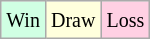<table class="wikitable">
<tr>
<td style="background-color: #d0ffe3;"><small>Win</small></td>
<td style="background-color: #ffffdd;"><small>Draw</small></td>
<td style="background-color: #ffd0e3;"><small>Loss</small></td>
</tr>
</table>
